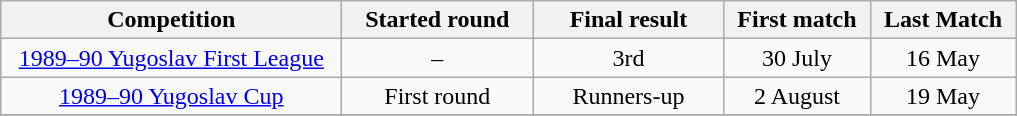<table class="wikitable" style="text-align: center;">
<tr>
<th width="220">Competition</th>
<th width="120">Started round</th>
<th width="120">Final result</th>
<th width="90">First match</th>
<th width="90">Last Match</th>
</tr>
<tr>
<td><a href='#'>1989–90 Yugoslav First League</a></td>
<td>–</td>
<td>3rd</td>
<td>30 July</td>
<td>16 May</td>
</tr>
<tr>
<td><a href='#'>1989–90 Yugoslav Cup</a></td>
<td>First round</td>
<td>Runners-up</td>
<td>2 August</td>
<td>19 May</td>
</tr>
<tr>
</tr>
</table>
